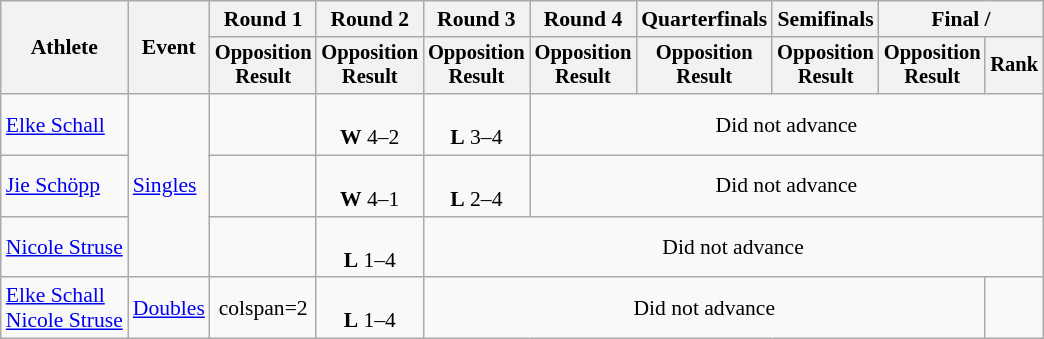<table class="wikitable" style="font-size:90%">
<tr>
<th rowspan="2">Athlete</th>
<th rowspan="2">Event</th>
<th>Round 1</th>
<th>Round 2</th>
<th>Round 3</th>
<th>Round 4</th>
<th>Quarterfinals</th>
<th>Semifinals</th>
<th colspan=2>Final / </th>
</tr>
<tr style="font-size:95%">
<th>Opposition<br>Result</th>
<th>Opposition<br>Result</th>
<th>Opposition<br>Result</th>
<th>Opposition<br>Result</th>
<th>Opposition<br>Result</th>
<th>Opposition<br>Result</th>
<th>Opposition<br>Result</th>
<th>Rank</th>
</tr>
<tr align=center>
<td align=left><a href='#'>Elke Schall</a></td>
<td align=left rowspan=3><a href='#'>Singles</a></td>
<td></td>
<td><br><strong>W</strong> 4–2</td>
<td><br><strong>L</strong> 3–4</td>
<td colspan=5>Did not advance</td>
</tr>
<tr align=center>
<td align=left><a href='#'>Jie Schöpp</a></td>
<td></td>
<td><br><strong>W</strong> 4–1</td>
<td><br><strong>L</strong> 2–4</td>
<td colspan=5>Did not advance</td>
</tr>
<tr align=center>
<td align=left><a href='#'>Nicole Struse</a></td>
<td></td>
<td><br><strong>L</strong> 1–4</td>
<td colspan=6>Did not advance</td>
</tr>
<tr align=center>
<td align=left><a href='#'>Elke Schall</a><br><a href='#'>Nicole Struse</a></td>
<td align=left><a href='#'>Doubles</a></td>
<td>colspan=2 </td>
<td><br><strong>L</strong> 1–4</td>
<td colspan=5>Did not advance</td>
</tr>
</table>
